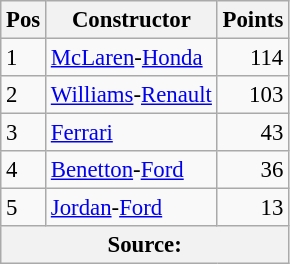<table class="wikitable" style="font-size:95%;">
<tr>
<th>Pos</th>
<th>Constructor</th>
<th>Points</th>
</tr>
<tr>
<td>1</td>
<td> <a href='#'>McLaren</a>-<a href='#'>Honda</a></td>
<td align="right">114</td>
</tr>
<tr>
<td>2</td>
<td> <a href='#'>Williams</a>-<a href='#'>Renault</a></td>
<td align="right">103</td>
</tr>
<tr>
<td>3</td>
<td>  <a href='#'>Ferrari</a></td>
<td align="right">43</td>
</tr>
<tr>
<td>4</td>
<td> <a href='#'>Benetton</a>-<a href='#'>Ford</a></td>
<td align="right">36</td>
</tr>
<tr>
<td>5</td>
<td> <a href='#'>Jordan</a>-<a href='#'>Ford</a></td>
<td align="right">13</td>
</tr>
<tr>
<th colspan=4>Source:</th>
</tr>
</table>
